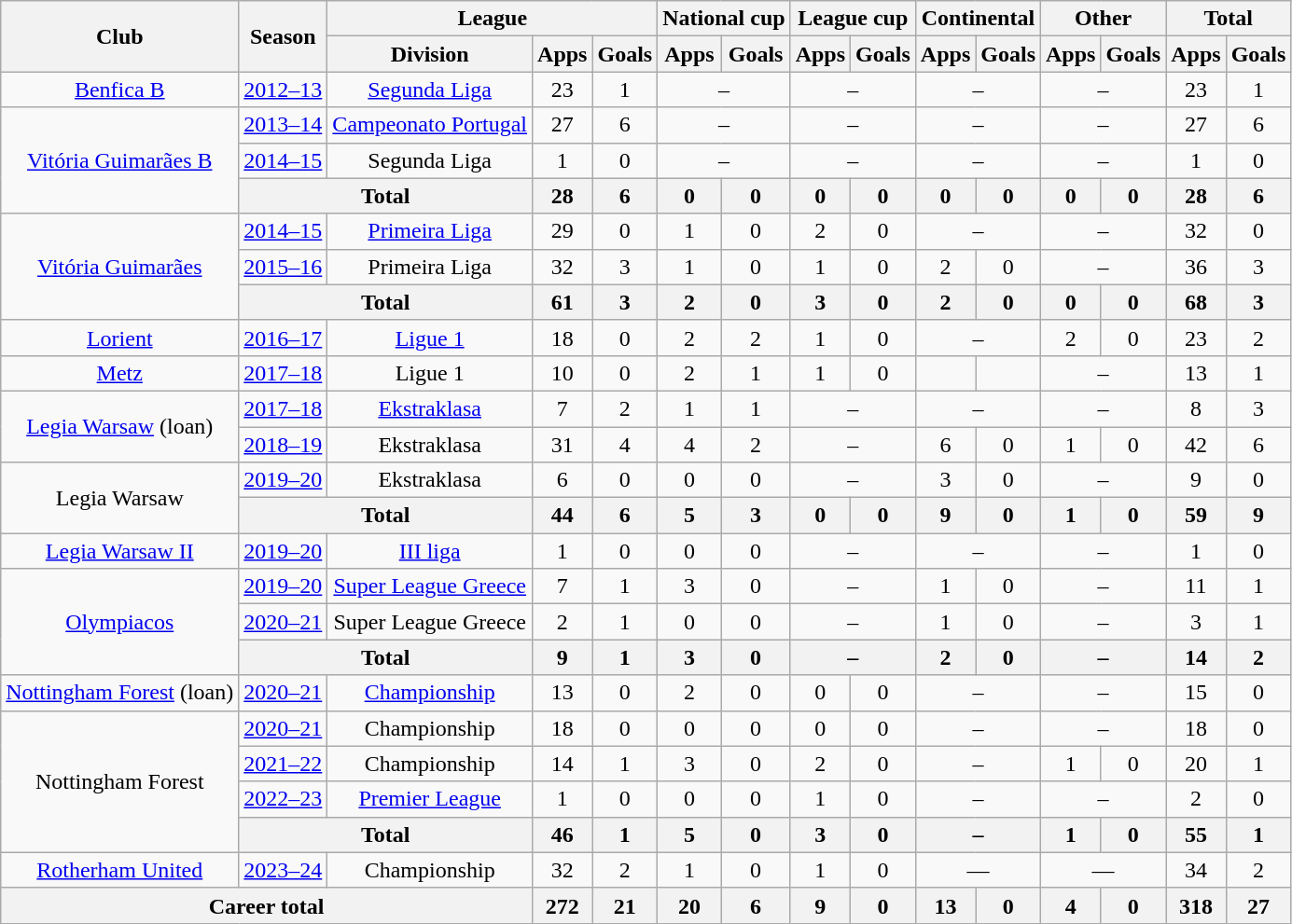<table class="wikitable" style="text-align:center">
<tr>
<th rowspan="2">Club</th>
<th rowspan="2">Season</th>
<th colspan="3">League</th>
<th colspan="2">National cup</th>
<th colspan="2">League cup</th>
<th colspan="2">Continental</th>
<th colspan="2">Other</th>
<th colspan="2">Total</th>
</tr>
<tr>
<th>Division</th>
<th>Apps</th>
<th>Goals</th>
<th>Apps</th>
<th>Goals</th>
<th>Apps</th>
<th>Goals</th>
<th>Apps</th>
<th>Goals</th>
<th>Apps</th>
<th>Goals</th>
<th>Apps</th>
<th>Goals</th>
</tr>
<tr>
<td><a href='#'>Benfica B</a></td>
<td><a href='#'>2012–13</a></td>
<td><a href='#'>Segunda Liga</a></td>
<td>23</td>
<td>1</td>
<td colspan="2">–</td>
<td colspan="2">–</td>
<td colspan="2">–</td>
<td colspan="2">–</td>
<td>23</td>
<td>1</td>
</tr>
<tr>
<td rowspan="3"><a href='#'>Vitória Guimarães B</a></td>
<td><a href='#'>2013–14</a></td>
<td><a href='#'>Campeonato Portugal</a></td>
<td>27</td>
<td>6</td>
<td colspan="2">–</td>
<td colspan="2">–</td>
<td colspan="2">–</td>
<td colspan="2">–</td>
<td>27</td>
<td>6</td>
</tr>
<tr>
<td><a href='#'>2014–15</a></td>
<td>Segunda Liga</td>
<td>1</td>
<td>0</td>
<td colspan="2">–</td>
<td colspan="2">–</td>
<td colspan="2">–</td>
<td colspan="2">–</td>
<td>1</td>
<td>0</td>
</tr>
<tr>
<th colspan="2">Total</th>
<th>28</th>
<th>6</th>
<th>0</th>
<th>0</th>
<th>0</th>
<th>0</th>
<th>0</th>
<th>0</th>
<th>0</th>
<th>0</th>
<th>28</th>
<th>6</th>
</tr>
<tr>
<td rowspan="3"><a href='#'>Vitória Guimarães</a></td>
<td><a href='#'>2014–15</a></td>
<td><a href='#'>Primeira Liga</a></td>
<td>29</td>
<td>0</td>
<td>1</td>
<td>0</td>
<td>2</td>
<td>0</td>
<td colspan="2">–</td>
<td colspan="2">–</td>
<td>32</td>
<td>0</td>
</tr>
<tr>
<td><a href='#'>2015–16</a></td>
<td>Primeira Liga</td>
<td>32</td>
<td>3</td>
<td>1</td>
<td>0</td>
<td>1</td>
<td>0</td>
<td>2</td>
<td>0</td>
<td colspan="2">–</td>
<td>36</td>
<td>3</td>
</tr>
<tr>
<th colspan="2">Total</th>
<th>61</th>
<th>3</th>
<th>2</th>
<th>0</th>
<th>3</th>
<th>0</th>
<th>2</th>
<th>0</th>
<th>0</th>
<th>0</th>
<th>68</th>
<th>3</th>
</tr>
<tr>
<td><a href='#'>Lorient</a></td>
<td><a href='#'>2016–17</a></td>
<td><a href='#'>Ligue 1</a></td>
<td>18</td>
<td>0</td>
<td>2</td>
<td>2</td>
<td>1</td>
<td>0</td>
<td colspan="2">–</td>
<td>2</td>
<td>0</td>
<td>23</td>
<td>2</td>
</tr>
<tr>
<td><a href='#'>Metz</a></td>
<td><a href='#'>2017–18</a></td>
<td>Ligue 1</td>
<td>10</td>
<td>0</td>
<td>2</td>
<td>1</td>
<td>1</td>
<td>0</td>
<td></td>
<td></td>
<td colspan="2">–</td>
<td>13</td>
<td>1</td>
</tr>
<tr>
<td rowspan="2"><a href='#'>Legia Warsaw</a> (loan)</td>
<td><a href='#'>2017–18</a></td>
<td><a href='#'>Ekstraklasa</a></td>
<td>7</td>
<td>2</td>
<td>1</td>
<td>1</td>
<td colspan="2">–</td>
<td colspan="2">–</td>
<td colspan="2">–</td>
<td>8</td>
<td>3</td>
</tr>
<tr>
<td><a href='#'>2018–19</a></td>
<td>Ekstraklasa</td>
<td>31</td>
<td>4</td>
<td>4</td>
<td>2</td>
<td colspan="2">–</td>
<td>6</td>
<td>0</td>
<td>1</td>
<td>0</td>
<td>42</td>
<td>6</td>
</tr>
<tr>
<td rowspan="2">Legia Warsaw</td>
<td><a href='#'>2019–20</a></td>
<td>Ekstraklasa</td>
<td>6</td>
<td>0</td>
<td>0</td>
<td>0</td>
<td colspan="2">–</td>
<td>3</td>
<td>0</td>
<td colspan="2">–</td>
<td>9</td>
<td>0</td>
</tr>
<tr>
<th colspan="2">Total</th>
<th>44</th>
<th>6</th>
<th>5</th>
<th>3</th>
<th>0</th>
<th>0</th>
<th>9</th>
<th>0</th>
<th>1</th>
<th>0</th>
<th>59</th>
<th>9</th>
</tr>
<tr>
<td><a href='#'>Legia Warsaw II</a></td>
<td><a href='#'>2019–20</a></td>
<td><a href='#'>III liga</a></td>
<td>1</td>
<td>0</td>
<td>0</td>
<td>0</td>
<td colspan="2">–</td>
<td colspan="2">–</td>
<td colspan="2">–</td>
<td>1</td>
<td>0</td>
</tr>
<tr>
<td rowspan="3"><a href='#'>Olympiacos</a></td>
<td><a href='#'>2019–20</a></td>
<td><a href='#'>Super League Greece</a></td>
<td>7</td>
<td>1</td>
<td>3</td>
<td>0</td>
<td colspan="2">–</td>
<td>1</td>
<td>0</td>
<td colspan="2">–</td>
<td>11</td>
<td>1</td>
</tr>
<tr>
<td><a href='#'>2020–21</a></td>
<td>Super League Greece</td>
<td>2</td>
<td>1</td>
<td>0</td>
<td>0</td>
<td colspan="2">–</td>
<td>1</td>
<td>0</td>
<td colspan="2">–</td>
<td>3</td>
<td>1</td>
</tr>
<tr>
<th colspan="2">Total</th>
<th>9</th>
<th>1</th>
<th>3</th>
<th>0</th>
<th colspan="2">–</th>
<th>2</th>
<th>0</th>
<th colspan="2">–</th>
<th>14</th>
<th>2</th>
</tr>
<tr>
<td><a href='#'>Nottingham Forest</a> (loan)</td>
<td><a href='#'>2020–21</a></td>
<td><a href='#'>Championship</a></td>
<td>13</td>
<td>0</td>
<td>2</td>
<td>0</td>
<td>0</td>
<td>0</td>
<td colspan="2">–</td>
<td colspan="2">–</td>
<td>15</td>
<td>0</td>
</tr>
<tr>
<td rowspan="4">Nottingham Forest</td>
<td><a href='#'>2020–21</a></td>
<td>Championship</td>
<td>18</td>
<td>0</td>
<td>0</td>
<td>0</td>
<td>0</td>
<td>0</td>
<td colspan="2">–</td>
<td colspan="2">–</td>
<td>18</td>
<td>0</td>
</tr>
<tr>
<td><a href='#'>2021–22</a></td>
<td>Championship</td>
<td>14</td>
<td>1</td>
<td>3</td>
<td>0</td>
<td>2</td>
<td>0</td>
<td colspan="2">–</td>
<td>1</td>
<td>0</td>
<td>20</td>
<td>1</td>
</tr>
<tr>
<td><a href='#'>2022–23</a></td>
<td><a href='#'>Premier League</a></td>
<td>1</td>
<td>0</td>
<td>0</td>
<td>0</td>
<td>1</td>
<td>0</td>
<td colspan="2">–</td>
<td colspan="2">–</td>
<td>2</td>
<td>0</td>
</tr>
<tr>
<th colspan="2">Total</th>
<th>46</th>
<th>1</th>
<th>5</th>
<th>0</th>
<th>3</th>
<th>0</th>
<th colspan="2">–</th>
<th>1</th>
<th>0</th>
<th>55</th>
<th>1</th>
</tr>
<tr>
<td><a href='#'>Rotherham United</a></td>
<td><a href='#'>2023–24</a></td>
<td>Championship</td>
<td>32</td>
<td>2</td>
<td>1</td>
<td>0</td>
<td>1</td>
<td>0</td>
<td colspan=2>—</td>
<td colspan=2>—</td>
<td>34</td>
<td>2</td>
</tr>
<tr>
<th colspan="3">Career total</th>
<th>272</th>
<th>21</th>
<th>20</th>
<th>6</th>
<th>9</th>
<th>0</th>
<th>13</th>
<th>0</th>
<th>4</th>
<th>0</th>
<th>318</th>
<th>27</th>
</tr>
</table>
